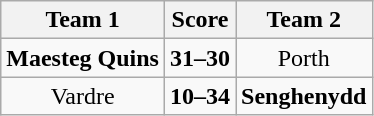<table class="wikitable" style="text-align: center">
<tr>
<th>Team 1</th>
<th>Score</th>
<th>Team 2</th>
</tr>
<tr>
<td><strong>Maesteg Quins</strong></td>
<td><strong>31–30</strong></td>
<td>Porth</td>
</tr>
<tr>
<td>Vardre</td>
<td><strong>10–34</strong></td>
<td><strong>Senghenydd</strong></td>
</tr>
</table>
